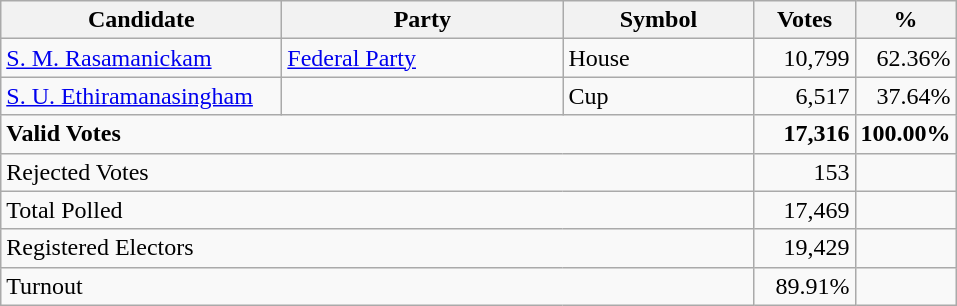<table class="wikitable" border="1" style="text-align:right;">
<tr>
<th align=left width="180">Candidate</th>
<th align=left width="180">Party</th>
<th align=left width="120">Symbol</th>
<th align=left width="60">Votes</th>
<th align=left width="60">%</th>
</tr>
<tr>
<td align=left><a href='#'>S. M. Rasamanickam</a></td>
<td align=left><a href='#'>Federal Party</a></td>
<td align=left>House</td>
<td>10,799</td>
<td>62.36%</td>
</tr>
<tr>
<td align=left><a href='#'>S. U. Ethiramanasingham</a></td>
<td></td>
<td align=left>Cup</td>
<td>6,517</td>
<td>37.64%</td>
</tr>
<tr>
<td align=left colspan=3><strong>Valid Votes</strong></td>
<td><strong>17,316</strong></td>
<td><strong>100.00%</strong></td>
</tr>
<tr>
<td align=left colspan=3>Rejected Votes</td>
<td>153</td>
<td></td>
</tr>
<tr>
<td align=left colspan=3>Total Polled</td>
<td>17,469</td>
<td></td>
</tr>
<tr>
<td align=left colspan=3>Registered Electors</td>
<td>19,429</td>
<td></td>
</tr>
<tr>
<td align=left colspan=3>Turnout</td>
<td>89.91%</td>
<td></td>
</tr>
</table>
